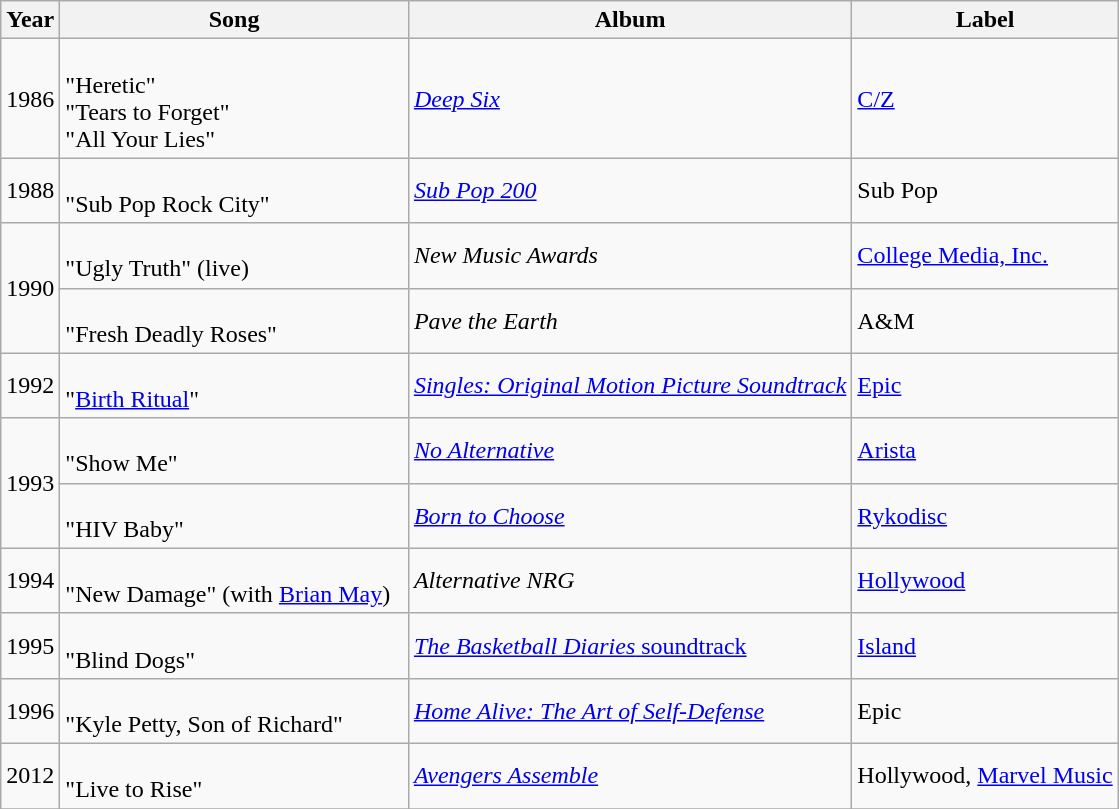<table class="wikitable">
<tr>
<th>Year</th>
<th style="width:225px;">Song</th>
<th>Album</th>
<th>Label</th>
</tr>
<tr>
<td>1986</td>
<td><br>"Heretic"<br>"Tears to Forget"<br>"All Your Lies"</td>
<td><em><a href='#'>Deep Six</a></em></td>
<td><a href='#'>C/Z</a></td>
</tr>
<tr>
<td>1988</td>
<td><br>"Sub Pop Rock City"</td>
<td><em><a href='#'>Sub Pop 200</a></em></td>
<td>Sub Pop</td>
</tr>
<tr>
<td rowspan="2">1990</td>
<td><br>"Ugly Truth" (live)</td>
<td><em>New Music Awards</em></td>
<td><a href='#'>College Media, Inc.</a></td>
</tr>
<tr>
<td><br>"Fresh Deadly Roses"</td>
<td><em>Pave the Earth</em></td>
<td>A&M</td>
</tr>
<tr>
<td>1992</td>
<td><br>"<a href='#'>Birth Ritual</a>"</td>
<td><em><a href='#'>Singles: Original Motion Picture Soundtrack</a></em></td>
<td><a href='#'>Epic</a></td>
</tr>
<tr>
<td rowspan="2">1993</td>
<td><br>"Show Me"</td>
<td><em><a href='#'>No Alternative</a></em></td>
<td><a href='#'>Arista</a></td>
</tr>
<tr>
<td><br>"HIV Baby"</td>
<td><em><a href='#'>Born to Choose</a></em></td>
<td><a href='#'>Rykodisc</a></td>
</tr>
<tr>
<td>1994</td>
<td><br>"New Damage" (with <a href='#'>Brian May</a>)</td>
<td><em>Alternative NRG</em></td>
<td><a href='#'>Hollywood</a></td>
</tr>
<tr>
<td>1995</td>
<td><br>"Blind Dogs"</td>
<td><a href='#'><em>The Basketball Diaries</em> soundtrack</a></td>
<td><a href='#'>Island</a></td>
</tr>
<tr>
<td>1996</td>
<td><br>"Kyle Petty, Son of Richard"</td>
<td><em><a href='#'>Home Alive: The Art of Self-Defense</a></em></td>
<td>Epic</td>
</tr>
<tr>
<td>2012</td>
<td><br>"Live to Rise"</td>
<td><em><a href='#'>Avengers Assemble</a></em></td>
<td>Hollywood, <a href='#'>Marvel Music</a></td>
</tr>
<tr>
</tr>
</table>
